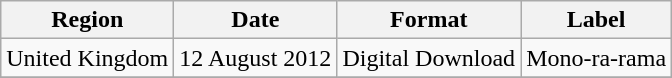<table class=wikitable>
<tr>
<th scope="col">Region</th>
<th scope="col">Date</th>
<th scope="col">Format</th>
<th scope="col">Label</th>
</tr>
<tr>
<td>United Kingdom</td>
<td>12 August 2012</td>
<td>Digital Download</td>
<td>Mono-ra-rama</td>
</tr>
<tr>
</tr>
</table>
